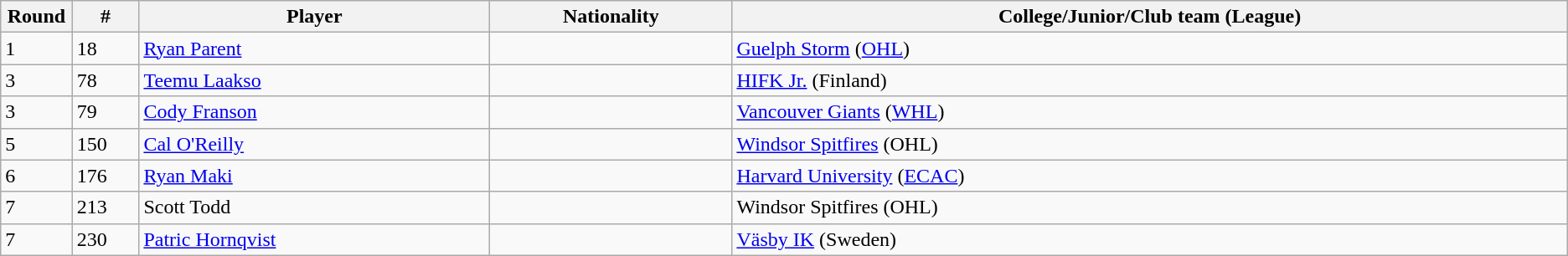<table class="wikitable">
<tr align="center">
<th bgcolor="#DDDDFF" width="4.0%">Round</th>
<th bgcolor="#DDDDFF" width="4.0%">#</th>
<th bgcolor="#DDDDFF" width="21.0%">Player</th>
<th bgcolor="#DDDDFF" width="14.5%">Nationality</th>
<th bgcolor="#DDDDFF" width="50.0%">College/Junior/Club team (League)</th>
</tr>
<tr>
<td>1</td>
<td>18</td>
<td><a href='#'>Ryan Parent</a></td>
<td></td>
<td><a href='#'>Guelph Storm</a> (<a href='#'>OHL</a>)</td>
</tr>
<tr>
<td>3</td>
<td>78</td>
<td><a href='#'>Teemu Laakso</a></td>
<td></td>
<td><a href='#'>HIFK Jr.</a> (Finland)</td>
</tr>
<tr>
<td>3</td>
<td>79</td>
<td><a href='#'>Cody Franson</a></td>
<td></td>
<td><a href='#'>Vancouver Giants</a> (<a href='#'>WHL</a>)</td>
</tr>
<tr>
<td>5</td>
<td>150</td>
<td><a href='#'>Cal O'Reilly</a></td>
<td></td>
<td><a href='#'>Windsor Spitfires</a> (OHL)</td>
</tr>
<tr>
<td>6</td>
<td>176</td>
<td><a href='#'>Ryan Maki</a></td>
<td></td>
<td><a href='#'>Harvard University</a> (<a href='#'>ECAC</a>)</td>
</tr>
<tr>
<td>7</td>
<td>213</td>
<td>Scott Todd</td>
<td></td>
<td>Windsor Spitfires (OHL)</td>
</tr>
<tr>
<td>7</td>
<td>230</td>
<td><a href='#'>Patric Hornqvist</a></td>
<td></td>
<td><a href='#'>Väsby IK</a> (Sweden)</td>
</tr>
</table>
